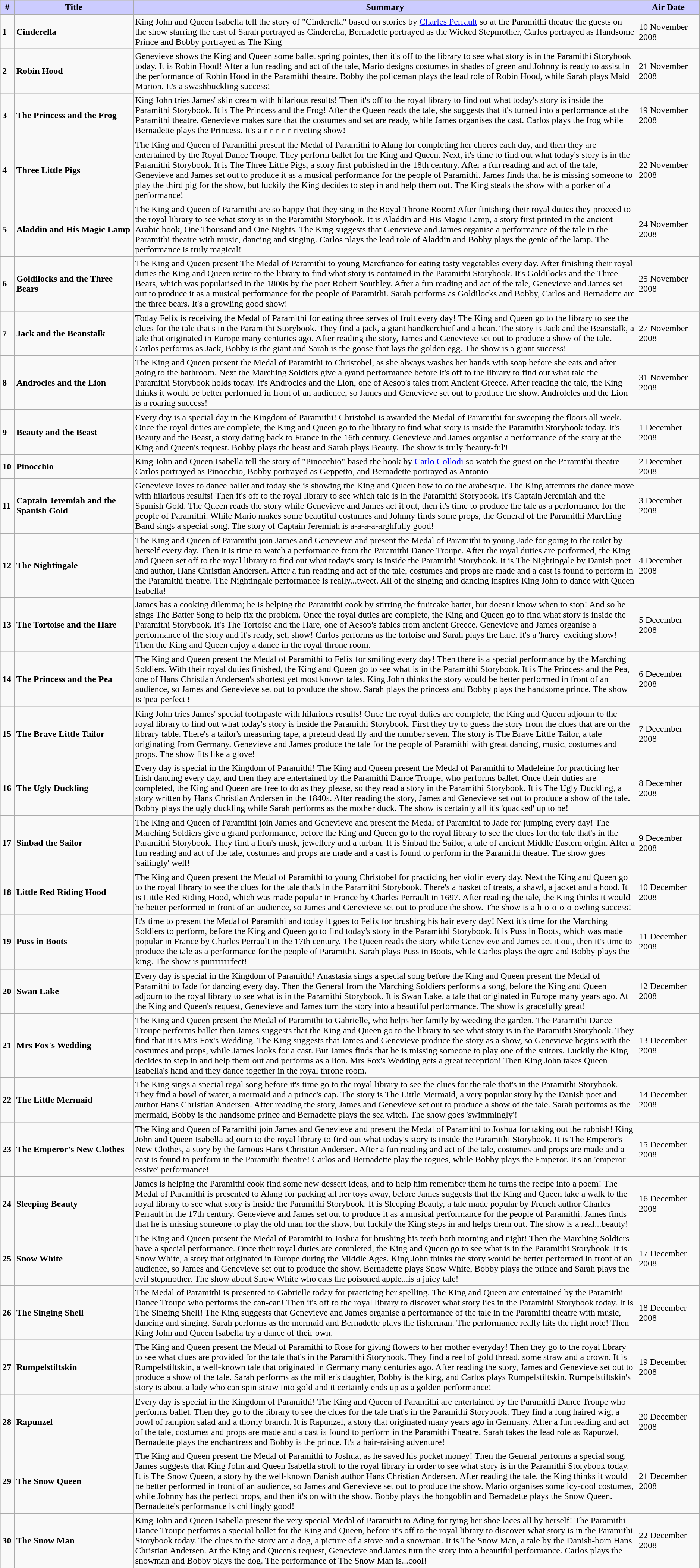<table class="wikitable" style="width:99%;">
<tr>
<th style="background:#ccf; width:2%;"><strong>#</strong></th>
<th style="background:#ccf; width:17%;"><strong>Title</strong></th>
<th style="background:#ccf;"><strong>Summary</strong></th>
<th style="background:#ccf; width:9%;"><strong>Air Date</strong></th>
</tr>
<tr>
<td><strong>1</strong></td>
<td><strong>Cinderella</strong></td>
<td>King John and Queen Isabella tell the story of "Cinderella" based on stories by <a href='#'>Charles Perrault</a> so at the Paramithi theatre the guests on the show starring the cast of Sarah portrayed as Cinderella, Bernadette portrayed as the Wicked Stepmother, Carlos portrayed as Handsome Prince and Bobby portrayed as The King</td>
<td>10 November 2008</td>
</tr>
<tr>
<td><strong>2</strong></td>
<td><strong>Robin Hood</strong></td>
<td>Genevieve shows the King and Queen some ballet spring pointes, then it's off to the library to see what story is in the Paramithi Storybook today. It is Robin Hood! After a fun reading and act of the tale, Mario designs costumes in shades of green and Johnny is ready to assist in the performance of Robin Hood in the Paramithi theatre. Bobby the policeman plays the lead role of Robin Hood, while Sarah plays Maid Marion. It's a swashbuckling success!</td>
<td>21 November 2008</td>
</tr>
<tr>
<td><strong>3</strong></td>
<td><strong>The Princess and the Frog</strong></td>
<td>King John tries James' skin cream with hilarious results! Then it's off to the royal library to find out what today's story is inside the Paramithi Storybook. It is The Princess and the Frog! After the Queen reads the tale, she suggests that it's turned into a performance at the Paramithi theatre. Genevieve makes sure that the costumes and set are ready, while James organises the cast. Carlos plays the frog while Bernadette plays the Princess. It's a r‐r‐r‐r‐r‐riveting show!</td>
<td>19 November 2008</td>
</tr>
<tr>
<td><strong>4</strong></td>
<td><strong>Three Little Pigs</strong></td>
<td>The King and Queen of Paramithi present the Medal of Paramithi to Alang for completing her chores each day, and then they are entertained by the Royal Dance Troupe. They perform ballet for the King and Queen. Next, it's time to find out what today's story is in the Paramithi Storybook. It is The Three Little Pigs, a story first published in the 18th century. After a fun reading and act of the tale, Genevieve and James set out to produce it as a musical performance for the people of Paramithi. James finds that he is missing someone to play the third pig for the show, but luckily the King decides to step in and help them out. The King steals the show with a porker of a performance!</td>
<td>22 November 2008</td>
</tr>
<tr>
<td><strong>5</strong></td>
<td><strong>Aladdin and His Magic Lamp</strong></td>
<td>The King and Queen of Paramithi are so happy that they sing in the Royal Throne Room! After finishing their royal duties they proceed to the royal library to see what story is in the Paramithi Storybook. It is Aladdin and His Magic Lamp, a story first printed in the ancient Arabic book, One Thousand and One Nights. The King suggests that Genevieve and James organise a performance of the tale in the Paramithi theatre with music, dancing and singing. Carlos plays the lead role of Aladdin and Bobby plays the genie of the lamp. The performance is truly magical!</td>
<td>24 November 2008</td>
</tr>
<tr>
<td><strong>6</strong></td>
<td><strong>Goldilocks and the Three Bears</strong></td>
<td>The King and Queen present The Medal of Paramithi to young Marcfranco for eating tasty vegetables every day. After finishing their royal duties the King and Queen retire to the library to find what story is contained in the Paramithi Storybook. It's Goldilocks and the Three Bears, which was popularised in the 1800s by the poet Robert Southley. After a fun reading and act of the tale, Genevieve and James set out to produce it as a musical performance for the people of Paramithi. Sarah performs as Goldilocks and Bobby, Carlos and Bernadette are the three bears. It's a growling good show!</td>
<td>25 November 2008</td>
</tr>
<tr>
<td><strong>7</strong></td>
<td><strong>Jack and the Beanstalk</strong></td>
<td>Today Felix is receiving the Medal of Paramithi for eating three serves of fruit every day! The King and Queen go to the library to see the clues for the tale that's in the Paramithi Storybook. They find a jack, a giant handkerchief and a bean. The story is Jack and the Beanstalk, a tale that originated in Europe many centuries ago. After reading the story, James and Genevieve set out to produce a show of the tale. Carlos performs as Jack, Bobby is the giant and Sarah is the goose that lays the golden egg. The show is a giant success!</td>
<td>27 November 2008</td>
</tr>
<tr>
<td><strong>8</strong></td>
<td><strong>Androcles and the Lion</strong></td>
<td>The King and Queen present the Medal of Paramithi to Christobel, as she always washes her hands with soap before she eats and after going to the bathroom. Next the Marching Soldiers give a grand performance before it's off to the library to find out what tale the Paramithi Storybook holds today. It's Androcles and the Lion, one of Aesop's tales from Ancient Greece. After reading the tale, the King thinks it would be better performed in front of an audience, so James and Genevieve set out to produce the show. Androlcles and the Lion is a roaring success!</td>
<td>31 November 2008</td>
</tr>
<tr>
<td><strong>9</strong></td>
<td><strong>Beauty and the Beast</strong></td>
<td>Every day is a special day in the Kingdom of Paramithi! Christobel is awarded the Medal of Paramithi for sweeping the floors all week. Once the royal duties are complete, the King and Queen go to the library to find what story is inside the Paramithi Storybook today. It's Beauty and the Beast, a story dating back to France in the 16th century. Genevieve and James organise a performance of the story at the King and Queen's request. Bobby plays the beast and Sarah plays Beauty. The show is truly 'beauty‐ful'!</td>
<td>1 December 2008</td>
</tr>
<tr>
<td><strong>10</strong></td>
<td><strong>Pinocchio</strong></td>
<td>King John and Queen Isabella tell the story of "Pinocchio" based the book by <a href='#'>Carlo Collodi</a> so watch the guest on the Paramithi theatre Carlos portrayed as Pinocchio, Bobby portrayed as Geppetto, and Bernadette portrayed as Antonio</td>
<td>2 December 2008</td>
</tr>
<tr>
<td><strong>11</strong></td>
<td><strong>Captain Jeremiah and the Spanish Gold</strong></td>
<td>Genevieve loves to dance ballet and today she is showing the King and Queen how to do the arabesque. The King attempts the dance move with hilarious results! Then it's off to the royal library to see which tale is in the Paramithi Storybook. It's Captain Jeremiah and the Spanish Gold. The Queen reads the story while Genevieve and James act it out, then it's time to produce the tale as a performance for the people of Paramithi. While Mario makes some beautiful costumes and Johnny finds some props, the General of the Paramithi Marching Band sings a special song. The story of Captain Jeremiah is a‐a‐a‐a‐arghfully good!</td>
<td>3 December 2008</td>
</tr>
<tr>
<td><strong>12</strong></td>
<td><strong>The Nightingale</strong></td>
<td>The King and Queen of Paramithi join James and Genevieve and present the Medal of Paramithi to young Jade for going to the toilet by herself every day. Then it is time to watch a performance from the Paramithi Dance Troupe. After the royal duties are performed, the King and Queen set off to the royal library to find out what today's story is inside the Paramithi Storybook. It is The Nightingale by Danish poet and author, Hans Christian Andersen. After a fun reading and act of the tale, costumes and props are made and a cast is found to perform in the Paramithi theatre. The Nightingale performance is really...tweet. All of the singing and dancing inspires King John to dance with Queen Isabella!</td>
<td>4 December 2008</td>
</tr>
<tr>
<td><strong>13</strong></td>
<td><strong>The Tortoise and the Hare</strong></td>
<td>James has a cooking dilemma; he is helping the Paramithi cook by stirring the fruitcake batter, but doesn't know when to stop! And so he sings The Batter Song to help fix the problem. Once the royal duties are complete, the King and Queen go to find what story is inside the Paramithi Storybook. It's The Tortoise and the Hare, one of Aesop's fables from ancient Greece. Genevieve and James organise a performance of the story and it's ready, set, show! Carlos performs as the tortoise and Sarah plays the hare. It's a 'harey' exciting show! Then the King and Queen enjoy a dance in the royal throne room.</td>
<td>5 December 2008</td>
</tr>
<tr>
<td><strong>14</strong></td>
<td><strong>The Princess and the Pea</strong></td>
<td>The King and Queen present the Medal of Paramithi to Felix for smiling every day! Then there is a special performance by the Marching Soldiers. With their royal duties finished, the King and Queen go to see what is in the Paramithi Storybook. It is The Princess and the Pea, one of Hans Christian Andersen's shortest yet most known tales. King John thinks the story would be better performed in front of an audience, so James and Genevieve set out to produce the show. Sarah plays the princess and Bobby plays the handsome prince. The show is 'pea‐perfect'!</td>
<td>6 December 2008</td>
</tr>
<tr>
<td><strong>15</strong></td>
<td><strong>The Brave Little Tailor</strong></td>
<td>King John tries James' special toothpaste with hilarious results! Once the royal duties are complete, the King and Queen adjourn to the royal library to find out what today's story is inside the Paramithi Storybook. First they try to guess the story from the clues that are on the library table. There's a tailor's measuring tape, a pretend dead fly and the number seven. The story is The Brave Little Tailor, a tale originating from Germany. Genevieve and James produce the tale for the people of Paramithi with great dancing, music, costumes and props. The show fits like a glove!</td>
<td>7 December 2008</td>
</tr>
<tr>
<td><strong>16</strong></td>
<td><strong>The Ugly Duckling</strong></td>
<td>Every day is special in the Kingdom of Paramithi! The King and Queen present the Medal of Paramithi to Madeleine for practicing her Irish dancing every day, and then they are entertained by the Paramithi Dance Troupe, who performs ballet. Once their duties are completed, the King and Queen are free to do as they please, so they read a story in the Paramithi Storybook. It is The Ugly Duckling, a story written by Hans Christian Andersen in the 1840s. After reading the story, James and Genevieve set out to produce a show of the tale. Bobby plays the ugly duckling while Sarah performs as the mother duck. The show is certainly all it's 'quacked' up to be!</td>
<td>8 December 2008</td>
</tr>
<tr>
<td><strong>17</strong></td>
<td><strong>Sinbad the Sailor</strong></td>
<td>The King and Queen of Paramithi join James and Genevieve and present the Medal of Paramithi to Jade for jumping every day! The Marching Soldiers give a grand performance, before the King and Queen go to the royal library to see the clues for the tale that's in the Paramithi Storybook. They find a lion's mask, jewellery and a turban. It is Sinbad the Sailor, a tale of ancient Middle Eastern origin. After a fun reading and act of the tale, costumes and props are made and a cast is found to perform in the Paramithi theatre. The show goes 'sailingly' well!</td>
<td>9 December 2008</td>
</tr>
<tr>
<td><strong>18</strong></td>
<td><strong>Little Red Riding Hood</strong></td>
<td>The King and Queen present the Medal of Paramithi to young Christobel for practicing her violin every day. Next the King and Queen go to the royal library to see the clues for the tale that's in the Paramithi Storybook. There's a basket of treats, a shawl, a jacket and a hood. It is Little Red Riding Hood, which was made popular in France by Charles Perrault in 1697. After reading the tale, the King thinks it would be better performed in front of an audience, so James and Genevieve set out to produce the show. The show is a h‐o‐o‐o‐o‐owling success!</td>
<td>10 December 2008</td>
</tr>
<tr>
<td><strong>19</strong></td>
<td><strong>Puss in Boots</strong></td>
<td>It's time to present the Medal of Paramithi and today it goes to Felix for brushing his hair every day! Next it's time for the Marching Soldiers to perform, before the King and Queen go to find today's story in the Paramithi Storybook. It is Puss in Boots, which was made popular in France by Charles Perrault in the 17th century. The Queen reads the story while Genevieve and James act it out, then it's time to produce the tale as a performance for the people of Paramithi. Sarah plays Puss in Boots, while Carlos plays the ogre and Bobby plays the king. The show is purrrrrrrfect!</td>
<td>11 December 2008</td>
</tr>
<tr>
<td><strong>20</strong></td>
<td><strong>Swan Lake</strong></td>
<td>Every day is special in the Kingdom of Paramithi! Anastasia sings a special song before the King and Queen present the Medal of Paramithi to Jade for dancing every day. Then the General from the Marching Soldiers performs a song, before the King and Queen adjourn to the royal library to see what is in the Paramithi Storybook. It is Swan Lake, a tale that originated in Europe many years ago. At the King and Queen's request, Genevieve and James turn the story into a beautiful performance. The show is gracefully great!</td>
<td>12 December 2008</td>
</tr>
<tr>
<td><strong>21</strong></td>
<td><strong>Mrs Fox's Wedding</strong></td>
<td>The King and Queen present the Medal of Paramithi to Gabrielle, who helps her family by weeding the garden. The Paramithi Dance Troupe performs ballet then James suggests that the King and Queen go to the library to see what story is in the Paramithi Storybook. They find that it is Mrs Fox's Wedding. The King suggests that James and Genevieve produce the story as a show, so Genevieve begins with the costumes and props, while James looks for a cast. But James finds that he is missing someone to play one of the suitors. Luckily the King decides to step in and help them out and performs as a lion. Mrs Fox's Wedding gets a great reception! Then King John takes Queen Isabella's hand and they dance together in the royal throne room.</td>
<td>13 December 2008</td>
</tr>
<tr>
<td><strong>22</strong></td>
<td><strong>The Little Mermaid</strong></td>
<td>The King sings a special regal song before it's time go to the royal library to see the clues for the tale that's in the Paramithi Storybook. They find a bowl of water, a mermaid and a prince's cap. The story is The Little Mermaid, a very popular story by the Danish poet and author Hans Christian Andersen. After reading the story, James and Genevieve set out to produce a show of the tale. Sarah performs as the mermaid, Bobby is the handsome prince and Bernadette plays the sea witch. The show goes 'swimmingly'!</td>
<td>14 December 2008</td>
</tr>
<tr>
<td><strong>23</strong></td>
<td><strong>The Emperor's New Clothes</strong></td>
<td>The King and Queen of Paramithi join James and Genevieve and present the Medal of Paramithi to Joshua for taking out the rubbish! King John and Queen Isabella adjourn to the royal library to find out what today's story is inside the Paramithi Storybook. It is The Emperor's New Clothes, a story by the famous Hans Christian Andersen. After a fun reading and act of the tale, costumes and props are made and a cast is found to perform in the Paramithi theatre! Carlos and Bernadette play the rogues, while Bobby plays the Emperor. It's an 'emperor‐essive' performance!</td>
<td>15 December 2008</td>
</tr>
<tr>
<td><strong>24</strong></td>
<td><strong>Sleeping Beauty</strong></td>
<td>James is helping the Paramithi cook find some new dessert ideas, and to help him remember them he turns the recipe into a poem! The Medal of Paramithi is presented to Alang for packing all her toys away, before James suggests that the King and Queen take a walk to the royal library to see what story is inside the Paramithi Storybook. It is Sleeping Beauty, a tale made popular by French author Charles Perrault in the 17th century. Genevieve and James set out to produce it as a musical performance for the people of Paramithi. James finds that he is missing someone to play the old man for the show, but luckily the King steps in and helps them out. The show is a real...beauty!</td>
<td>16 December 2008</td>
</tr>
<tr>
<td><strong>25</strong></td>
<td><strong>Snow White</strong></td>
<td>The King and Queen present the Medal of Paramithi to Joshua for brushing his teeth both morning and night! Then the Marching Soldiers have a special performance. Once their royal duties are completed, the King and Queen go to see what is in the Paramithi Storybook. It is Snow White, a story that originated in Europe during the Middle Ages. King John thinks the story would be better performed in front of an audience, so James and Genevieve set out to produce the show. Bernadette plays Snow White, Bobby plays the prince and Sarah plays the evil stepmother. The show about Snow White who eats the poisoned apple...is a juicy tale!</td>
<td>17 December 2008</td>
</tr>
<tr>
<td><strong>26</strong></td>
<td><strong>The Singing Shell</strong></td>
<td>The Medal of Paramithi is presented to Gabrielle today for practicing her spelling. The King and Queen are entertained by the Paramithi Dance Troupe who performs the can-can! Then it's off to the royal library to discover what story lies in the Paramithi Storybook today. It is The Singing Shell! The King suggests that Genevieve and James organise a performance of the tale in the Paramithi theatre with music, dancing and singing. Sarah performs as the mermaid and Bernadette plays the fisherman. The performance really hits the right note! Then King John and Queen Isabella try a dance of their own.</td>
<td>18 December 2008</td>
</tr>
<tr>
<td><strong>27</strong></td>
<td><strong>Rumpelstiltskin</strong></td>
<td>The King and Queen present the Medal of Paramithi to Rose for giving flowers to her mother everyday! Then they go to the royal library to see what clues are provided for the tale that's in the Paramithi Storybook. They find a reel of gold thread, some straw and a crown. It is Rumpelstiltskin, a well‐known tale that originated in Germany many centuries ago. After reading the story, James and Genevieve set out to produce a show of the tale. Sarah performs as the miller's daughter, Bobby is the king, and Carlos plays Rumpelstiltskin. Rumpelstiltskin's story is about a lady who can spin straw into gold and it certainly ends up as a golden performance!</td>
<td>19 December 2008</td>
</tr>
<tr>
<td><strong>28</strong></td>
<td><strong>Rapunzel</strong></td>
<td>Every day is special in the Kingdom of Paramithi! The King and Queen of Paramithi are entertained by the Paramithi Dance Troupe who performs ballet. Then they go to the library to see the clues for the tale that's in the Paramithi Storybook. They find a long haired wig, a bowl of rampion salad and a thorny branch. It is Rapunzel, a story that originated many years ago in Germany. After a fun reading and act of the tale, costumes and props are made and a cast is found to perform in the Paramithi Theatre. Sarah takes the lead role as Rapunzel, Bernadette plays the enchantress and Bobby is the prince. It's a hair‐raising adventure!</td>
<td>20 December 2008</td>
</tr>
<tr>
<td><strong>29</strong></td>
<td><strong>The Snow Queen</strong></td>
<td>The King and Queen present the Medal of Paramithi to Joshua, as he saved his pocket money! Then the General performs a special song. James suggests that King John and Queen Isabella stroll to the royal library in order to see what story is in the Paramithi Storybook today. It is The Snow Queen, a story by the well‐known Danish author Hans Christian Andersen. After reading the tale, the King thinks it would be better performed in front of an audience, so James and Genevieve set out to produce the show. Mario organises some icy‐cool costumes, while Johnny has the perfect props, and then it's on with the show. Bobby plays the hobgoblin and Bernadette plays the Snow Queen. Bernadette's performance is chillingly good!</td>
<td>21 December 2008</td>
</tr>
<tr>
<td><strong>30</strong></td>
<td><strong>The Snow Man</strong></td>
<td>King John and Queen Isabella present the very special Medal of Paramithi to Ading for tying her shoe laces all by herself! The Paramithi Dance Troupe performs a special ballet for the King and Queen, before it's off to the royal library to discover what story is in the Paramithi Storybook today. The clues to the story are a dog, a picture of a stove and a snowman. It is The Snow Man, a tale by the Danish‐born Hans Christian Andersen. At the King and Queen's request, Genevieve and James turn the story into a beautiful performance. Carlos plays the snowman and Bobby plays the dog. The performance of The Snow Man is...cool!</td>
<td>22 December 2008</td>
</tr>
<tr>
</tr>
</table>
